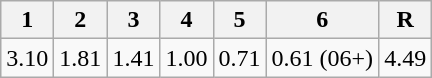<table class=wikitable>
<tr>
<th>1</th>
<th>2</th>
<th>3</th>
<th>4</th>
<th>5</th>
<th>6</th>
<th>R</th>
</tr>
<tr>
<td>3.10</td>
<td>1.81</td>
<td>1.41</td>
<td>1.00</td>
<td>0.71</td>
<td>0.61 (06+)</td>
<td>4.49</td>
</tr>
</table>
